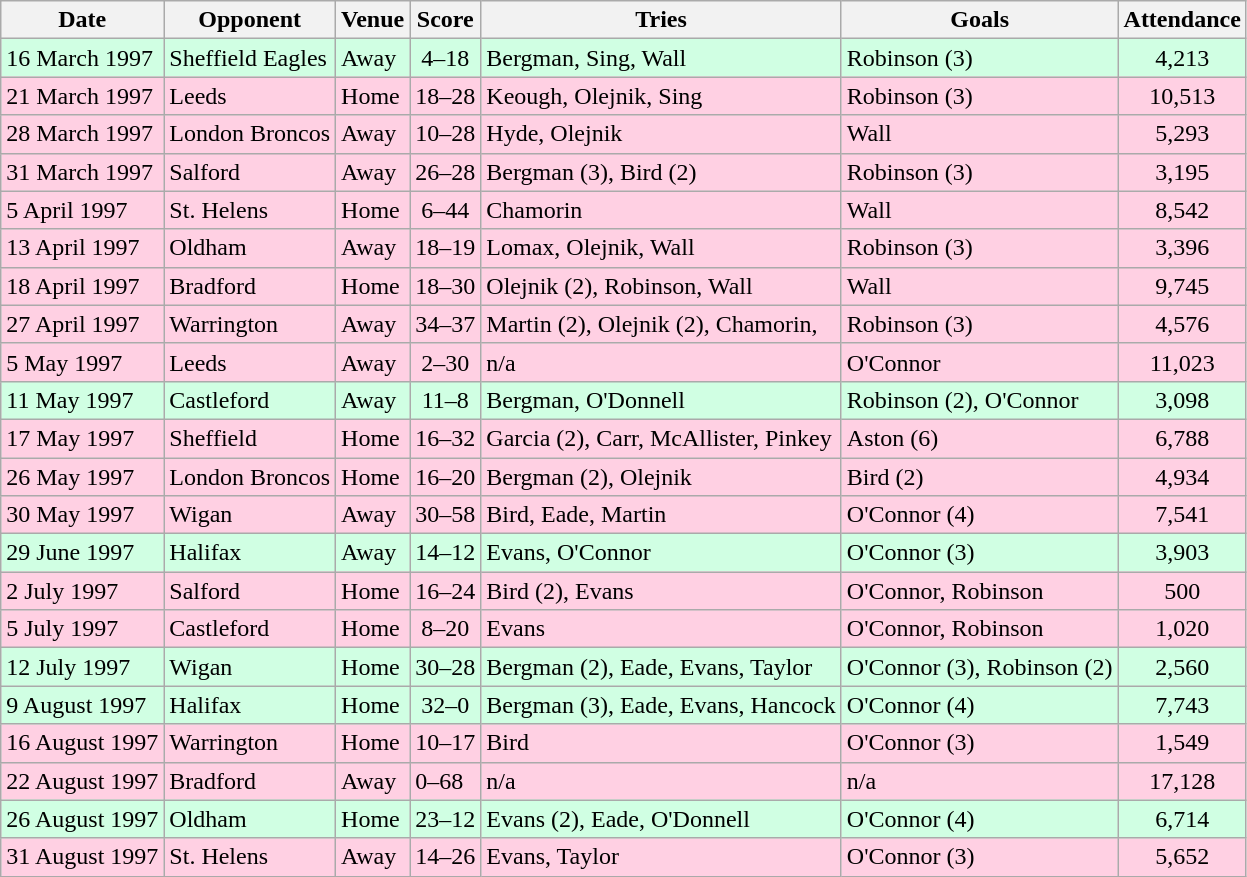<table class="wikitable">
<tr>
<th>Date</th>
<th>Opponent</th>
<th>Venue</th>
<th>Score</th>
<th>Tries</th>
<th>Goals</th>
<th>Attendance</th>
</tr>
<tr bgcolor="#d0ffe3">
<td>16 March 1997</td>
<td>Sheffield Eagles</td>
<td>Away</td>
<td align="center">4–18</td>
<td>Bergman, Sing, Wall</td>
<td>Robinson (3)</td>
<td align="center">4,213</td>
</tr>
<tr bgcolor="#ffd0e3">
<td>21 March 1997</td>
<td>Leeds</td>
<td>Home</td>
<td align="center">18–28</td>
<td>Keough, Olejnik, Sing</td>
<td>Robinson (3)</td>
<td align="center">10,513</td>
</tr>
<tr bgcolor="#ffd0e3">
<td>28 March 1997</td>
<td>London Broncos</td>
<td>Away</td>
<td align="center">10–28</td>
<td>Hyde, Olejnik</td>
<td>Wall</td>
<td align="center">5,293</td>
</tr>
<tr bgcolor="#ffd0e3">
<td>31 March 1997</td>
<td>Salford</td>
<td>Away</td>
<td align="center">26–28</td>
<td>Bergman (3), Bird (2)</td>
<td>Robinson (3)</td>
<td align="center">3,195</td>
</tr>
<tr bgcolor="#ffd0e3">
<td>5 April 1997</td>
<td>St. Helens</td>
<td>Home</td>
<td align="center">6–44</td>
<td>Chamorin</td>
<td>Wall</td>
<td align="center">8,542</td>
</tr>
<tr bgcolor="#ffd0e3">
<td>13 April 1997</td>
<td>Oldham</td>
<td>Away</td>
<td align="center">18–19</td>
<td>Lomax, Olejnik, Wall</td>
<td>Robinson (3)</td>
<td align="center">3,396</td>
</tr>
<tr bgcolor="#ffd0e3">
<td>18 April 1997</td>
<td>Bradford</td>
<td>Home</td>
<td align="center">18–30</td>
<td>Olejnik (2), Robinson, Wall</td>
<td>Wall</td>
<td align="center">9,745</td>
</tr>
<tr bgcolor="#ffd0e3">
<td>27 April 1997</td>
<td>Warrington</td>
<td>Away</td>
<td align="center">34–37</td>
<td>Martin (2), Olejnik (2), Chamorin,</td>
<td>Robinson (3)</td>
<td align="center">4,576</td>
</tr>
<tr bgcolor="#ffd0e3">
<td>5 May 1997</td>
<td>Leeds</td>
<td>Away</td>
<td align="center">2–30</td>
<td>n/a</td>
<td>O'Connor</td>
<td align="center">11,023</td>
</tr>
<tr bgcolor="#d0ffe3">
<td>11 May 1997</td>
<td>Castleford</td>
<td>Away</td>
<td align="center">11–8</td>
<td>Bergman, O'Donnell</td>
<td>Robinson (2), O'Connor</td>
<td align="center">3,098</td>
</tr>
<tr bgcolor="#ffd0e3">
<td>17 May 1997</td>
<td>Sheffield</td>
<td>Home</td>
<td align="center">16–32</td>
<td>Garcia (2), Carr, McAllister, Pinkey</td>
<td>Aston (6)</td>
<td align="center">6,788</td>
</tr>
<tr bgcolor="#ffd0e3">
<td>26 May 1997</td>
<td>London Broncos</td>
<td>Home</td>
<td align="center">16–20</td>
<td>Bergman (2), Olejnik</td>
<td>Bird (2)</td>
<td align="center">4,934</td>
</tr>
<tr bgcolor="#ffd0e3">
<td>30 May 1997</td>
<td>Wigan</td>
<td>Away</td>
<td align="center">30–58</td>
<td>Bird, Eade, Martin</td>
<td>O'Connor (4)</td>
<td align="center">7,541</td>
</tr>
<tr bgcolor="#d0ffe3">
<td>29 June 1997</td>
<td>Halifax</td>
<td>Away</td>
<td align="center">14–12</td>
<td>Evans, O'Connor</td>
<td>O'Connor (3)</td>
<td align="center">3,903</td>
</tr>
<tr bgcolor="#ffd0e3">
<td>2 July 1997</td>
<td>Salford</td>
<td>Home</td>
<td>16–24</td>
<td>Bird (2), Evans</td>
<td>O'Connor, Robinson</td>
<td align="center">500</td>
</tr>
<tr bgcolor="#ffd0e3">
<td>5 July 1997</td>
<td>Castleford</td>
<td>Home</td>
<td align="center">8–20</td>
<td>Evans</td>
<td>O'Connor, Robinson</td>
<td align="center">1,020</td>
</tr>
<tr bgcolor="#d0ffe3">
<td>12 July 1997</td>
<td>Wigan</td>
<td>Home</td>
<td align="center">30–28</td>
<td>Bergman (2), Eade, Evans, Taylor</td>
<td>O'Connor (3), Robinson (2)</td>
<td align="center">2,560</td>
</tr>
<tr bgcolor="#d0ffe3">
<td>9 August 1997</td>
<td>Halifax</td>
<td>Home</td>
<td align="center">32–0</td>
<td>Bergman (3), Eade, Evans, Hancock</td>
<td>O'Connor (4)</td>
<td align="center">7,743</td>
</tr>
<tr bgcolor="#ffd0e3">
<td>16 August 1997</td>
<td>Warrington</td>
<td>Home</td>
<td align="center">10–17</td>
<td>Bird</td>
<td>O'Connor (3)</td>
<td align="center">1,549</td>
</tr>
<tr bgcolor="#ffd0e3">
<td>22 August 1997</td>
<td>Bradford</td>
<td>Away</td>
<td>0–68</td>
<td>n/a</td>
<td>n/a</td>
<td align="center">17,128</td>
</tr>
<tr bgcolor="#d0ffe3">
<td>26 August 1997</td>
<td>Oldham</td>
<td>Home</td>
<td align="center">23–12</td>
<td>Evans (2), Eade, O'Donnell</td>
<td>O'Connor (4)</td>
<td align="center">6,714</td>
</tr>
<tr bgcolor="#ffd0e3">
<td>31 August 1997</td>
<td>St. Helens</td>
<td>Away</td>
<td align="center">14–26</td>
<td>Evans, Taylor</td>
<td>O'Connor (3)</td>
<td align="center">5,652</td>
</tr>
</table>
